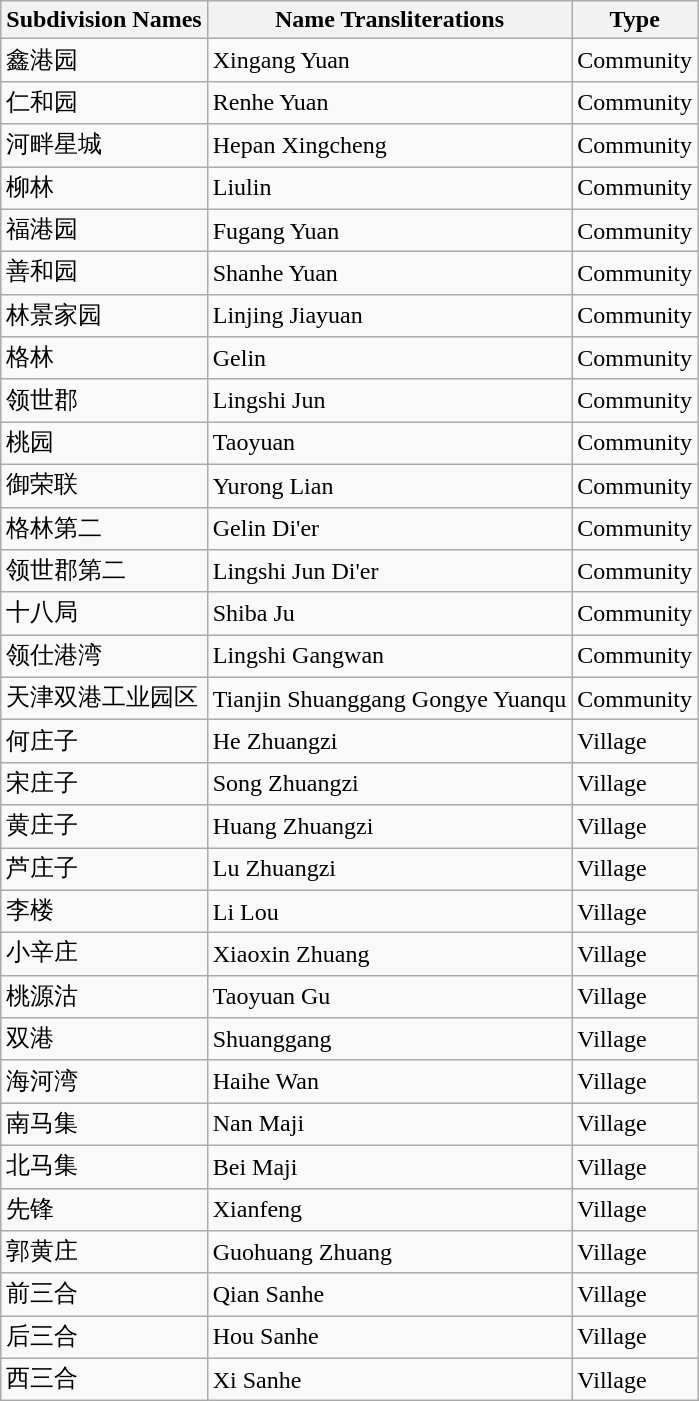<table class="wikitable sortable">
<tr>
<th>Subdivision Names</th>
<th>Name Transliterations</th>
<th>Type</th>
</tr>
<tr>
<td>鑫港园</td>
<td>Xingang Yuan</td>
<td>Community</td>
</tr>
<tr>
<td>仁和园</td>
<td>Renhe Yuan</td>
<td>Community</td>
</tr>
<tr>
<td>河畔星城</td>
<td>Hepan Xingcheng</td>
<td>Community</td>
</tr>
<tr>
<td>柳林</td>
<td>Liulin</td>
<td>Community</td>
</tr>
<tr>
<td>福港园</td>
<td>Fugang Yuan</td>
<td>Community</td>
</tr>
<tr>
<td>善和园</td>
<td>Shanhe Yuan</td>
<td>Community</td>
</tr>
<tr>
<td>林景家园</td>
<td>Linjing Jiayuan</td>
<td>Community</td>
</tr>
<tr>
<td>格林</td>
<td>Gelin</td>
<td>Community</td>
</tr>
<tr>
<td>领世郡</td>
<td>Lingshi Jun</td>
<td>Community</td>
</tr>
<tr>
<td>桃园</td>
<td>Taoyuan</td>
<td>Community</td>
</tr>
<tr>
<td>御荣联</td>
<td>Yurong Lian</td>
<td>Community</td>
</tr>
<tr>
<td>格林第二</td>
<td>Gelin Di'er</td>
<td>Community</td>
</tr>
<tr>
<td>领世郡第二</td>
<td>Lingshi Jun Di'er</td>
<td>Community</td>
</tr>
<tr>
<td>十八局</td>
<td>Shiba Ju</td>
<td>Community</td>
</tr>
<tr>
<td>领仕港湾</td>
<td>Lingshi Gangwan</td>
<td>Community</td>
</tr>
<tr>
<td>天津双港工业园区</td>
<td>Tianjin Shuanggang Gongye Yuanqu</td>
<td>Community</td>
</tr>
<tr>
<td>何庄子</td>
<td>He Zhuangzi</td>
<td>Village</td>
</tr>
<tr>
<td>宋庄子</td>
<td>Song Zhuangzi</td>
<td>Village</td>
</tr>
<tr>
<td>黄庄子</td>
<td>Huang Zhuangzi</td>
<td>Village</td>
</tr>
<tr>
<td>芦庄子</td>
<td>Lu Zhuangzi</td>
<td>Village</td>
</tr>
<tr>
<td>李楼</td>
<td>Li Lou</td>
<td>Village</td>
</tr>
<tr>
<td>小辛庄</td>
<td>Xiaoxin Zhuang</td>
<td>Village</td>
</tr>
<tr>
<td>桃源沽</td>
<td>Taoyuan Gu</td>
<td>Village</td>
</tr>
<tr>
<td>双港</td>
<td>Shuanggang</td>
<td>Village</td>
</tr>
<tr>
<td>海河湾</td>
<td>Haihe Wan</td>
<td>Village</td>
</tr>
<tr>
<td>南马集</td>
<td>Nan Maji</td>
<td>Village</td>
</tr>
<tr>
<td>北马集</td>
<td>Bei Maji</td>
<td>Village</td>
</tr>
<tr>
<td>先锋</td>
<td>Xianfeng</td>
<td>Village</td>
</tr>
<tr>
<td>郭黄庄</td>
<td>Guohuang Zhuang</td>
<td>Village</td>
</tr>
<tr>
<td>前三合</td>
<td>Qian Sanhe</td>
<td>Village</td>
</tr>
<tr>
<td>后三合</td>
<td>Hou Sanhe</td>
<td>Village</td>
</tr>
<tr>
<td>西三合</td>
<td>Xi Sanhe</td>
<td>Village</td>
</tr>
</table>
